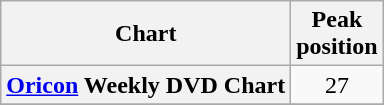<table class="wikitable plainrowheaders" style="text-align:center;">
<tr>
<th>Chart</th>
<th>Peak<br>position</th>
</tr>
<tr>
<th scope="row"><a href='#'>Oricon</a> Weekly DVD Chart</th>
<td>27</td>
</tr>
<tr>
</tr>
</table>
